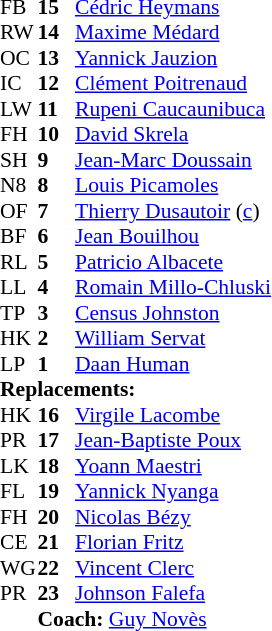<table style="font-size: 90%" cellspacing="0" cellpadding="0">
<tr>
<th width="25"></th>
<th width="25"></th>
</tr>
<tr>
<td>FB</td>
<td><strong>15</strong></td>
<td> <a href='#'>Cédric Heymans</a></td>
<td></td>
</tr>
<tr>
<td>RW</td>
<td><strong>14</strong></td>
<td> <a href='#'>Maxime Médard</a></td>
</tr>
<tr>
<td>OC</td>
<td><strong>13</strong></td>
<td> <a href='#'>Yannick Jauzion</a></td>
<td></td>
</tr>
<tr>
<td>IC</td>
<td><strong>12</strong></td>
<td> <a href='#'>Clément Poitrenaud</a></td>
</tr>
<tr>
<td>LW</td>
<td><strong>11</strong></td>
<td> <a href='#'>Rupeni Caucaunibuca</a></td>
<td></td>
</tr>
<tr>
<td>FH</td>
<td><strong>10</strong></td>
<td> <a href='#'>David Skrela</a></td>
<td></td>
</tr>
<tr>
<td>SH</td>
<td><strong>9</strong></td>
<td> <a href='#'>Jean-Marc Doussain</a></td>
</tr>
<tr>
<td>N8</td>
<td><strong>8</strong></td>
<td> <a href='#'>Louis Picamoles</a></td>
</tr>
<tr>
<td>OF</td>
<td><strong>7</strong></td>
<td> <a href='#'>Thierry Dusautoir</a> (<a href='#'>c</a>)</td>
</tr>
<tr>
<td>BF</td>
<td><strong>6</strong></td>
<td> <a href='#'>Jean Bouilhou</a></td>
<td></td>
</tr>
<tr>
<td>RL</td>
<td><strong>5</strong></td>
<td> <a href='#'>Patricio Albacete</a></td>
</tr>
<tr>
<td>LL</td>
<td><strong>4</strong></td>
<td> <a href='#'>Romain Millo-Chluski</a></td>
<td></td>
</tr>
<tr>
<td>TP</td>
<td><strong>3</strong></td>
<td> <a href='#'>Census Johnston</a></td>
<td></td>
</tr>
<tr>
<td>HK</td>
<td><strong>2</strong></td>
<td> <a href='#'>William Servat</a></td>
<td></td>
</tr>
<tr>
<td>LP</td>
<td><strong>1</strong></td>
<td> <a href='#'>Daan Human</a></td>
<td></td>
</tr>
<tr>
<td colspan=3><strong>Replacements:</strong></td>
</tr>
<tr>
<td>HK</td>
<td><strong>16</strong></td>
<td> <a href='#'>Virgile Lacombe</a></td>
<td></td>
</tr>
<tr>
<td>PR</td>
<td><strong>17</strong></td>
<td> <a href='#'>Jean-Baptiste Poux</a></td>
<td></td>
</tr>
<tr>
<td>LK</td>
<td><strong>18</strong></td>
<td> <a href='#'>Yoann Maestri</a></td>
<td></td>
</tr>
<tr>
<td>FL</td>
<td><strong>19</strong></td>
<td> <a href='#'>Yannick Nyanga</a></td>
<td></td>
</tr>
<tr>
<td>FH</td>
<td><strong>20</strong></td>
<td> <a href='#'>Nicolas Bézy</a></td>
<td></td>
</tr>
<tr>
<td>CE</td>
<td><strong>21</strong></td>
<td> <a href='#'>Florian Fritz</a></td>
<td></td>
</tr>
<tr>
<td>WG</td>
<td><strong>22</strong></td>
<td> <a href='#'>Vincent Clerc</a></td>
<td></td>
</tr>
<tr>
<td>PR</td>
<td><strong>23</strong></td>
<td> <a href='#'>Johnson Falefa</a></td>
<td></td>
</tr>
<tr>
<td></td>
<td colspan=3><strong>Coach:</strong>  <a href='#'>Guy Novès</a></td>
</tr>
<tr>
<td colspan="4"></td>
</tr>
</table>
